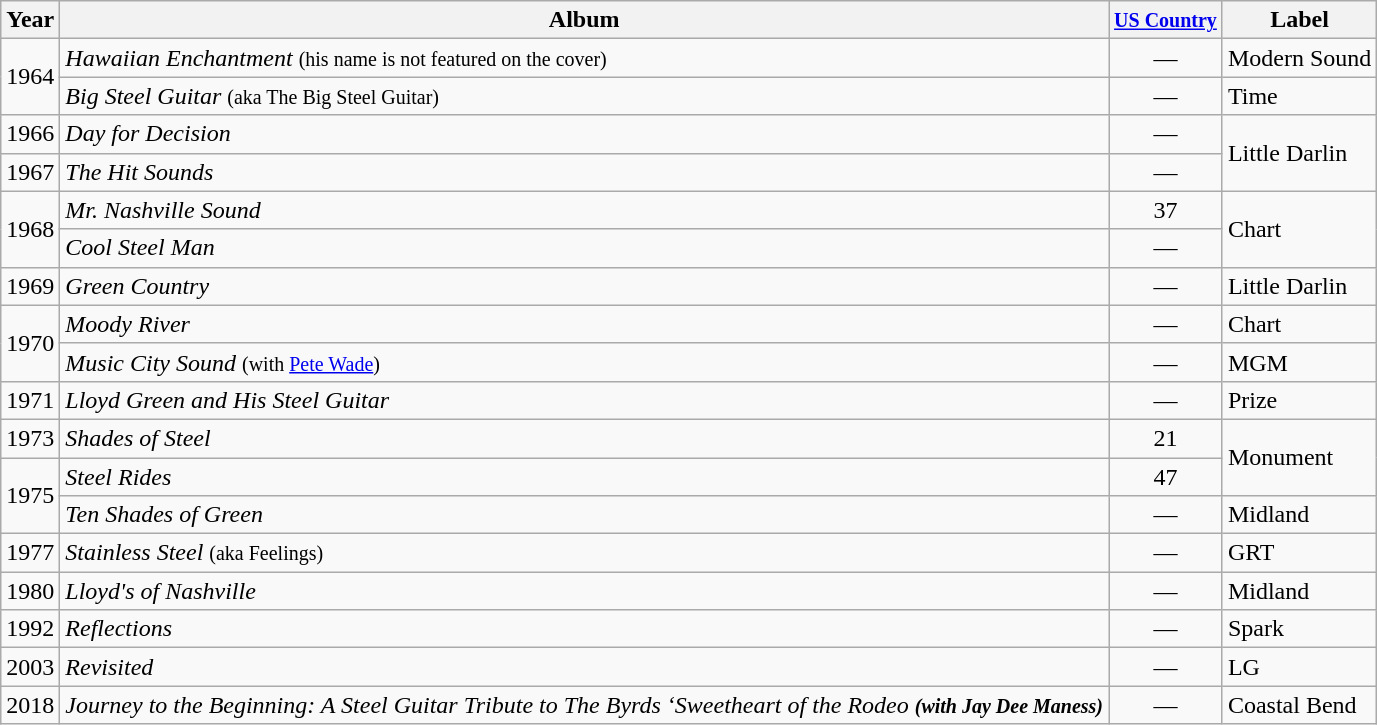<table class="wikitable">
<tr>
<th>Year</th>
<th>Album</th>
<th><small><a href='#'>US Country</a></small></th>
<th>Label</th>
</tr>
<tr>
<td rowspan="2">1964</td>
<td><em> Hawaiian Enchantment</em> <small>(his name is not featured on the cover)</small></td>
<td align="center">—</td>
<td>Modern Sound</td>
</tr>
<tr>
<td><em>Big Steel Guitar</em> <small>(aka The Big Steel Guitar)</small></td>
<td align="center">—</td>
<td>Time</td>
</tr>
<tr>
<td>1966</td>
<td><em>Day for Decision</em></td>
<td align="center">—</td>
<td rowspan="2">Little Darlin</td>
</tr>
<tr>
<td>1967</td>
<td><em>The Hit Sounds</em></td>
<td align="center">—</td>
</tr>
<tr>
<td rowspan="2">1968</td>
<td><em>Mr. Nashville Sound</em></td>
<td align="center">37</td>
<td rowspan="2">Chart</td>
</tr>
<tr>
<td><em>Cool Steel Man</em></td>
<td align="center">—</td>
</tr>
<tr>
<td>1969</td>
<td><em>Green Country</em></td>
<td align="center">—</td>
<td>Little Darlin</td>
</tr>
<tr>
<td rowspan="2">1970</td>
<td><em>Moody River</em></td>
<td align="center">—</td>
<td>Chart</td>
</tr>
<tr>
<td><em>Music City Sound</em> <small>(with <a href='#'>Pete Wade</a>)</small></td>
<td align="center">—</td>
<td>MGM</td>
</tr>
<tr>
<td>1971</td>
<td><em>Lloyd Green and His Steel Guitar</em></td>
<td align="center">—</td>
<td>Prize</td>
</tr>
<tr>
<td>1973</td>
<td><em>Shades of Steel</em></td>
<td align="center">21</td>
<td rowspan="2">Monument</td>
</tr>
<tr>
<td rowspan="2">1975</td>
<td><em>Steel Rides</em></td>
<td align="center">47</td>
</tr>
<tr>
<td><em>Ten Shades of Green</em></td>
<td align="center">—</td>
<td>Midland</td>
</tr>
<tr>
<td>1977</td>
<td><em>Stainless Steel</em> <small>(aka Feelings)</small></td>
<td align="center">—</td>
<td>GRT</td>
</tr>
<tr>
<td>1980</td>
<td><em>Lloyd's of Nashville</em></td>
<td align="center">—</td>
<td>Midland</td>
</tr>
<tr>
<td>1992</td>
<td><em>Reflections</em></td>
<td align="center">—</td>
<td>Spark</td>
</tr>
<tr>
<td>2003</td>
<td><em>Revisited</em></td>
<td align="center">—</td>
<td>LG</td>
</tr>
<tr>
<td>2018</td>
<td><em>Journey to the Beginning: A Steel Guitar Tribute to The Byrds ‘Sweetheart of the Rodeo<strong> <small>(with Jay Dee Maness)</small></td>
<td align="center">—</td>
<td>Coastal Bend</td>
</tr>
</table>
